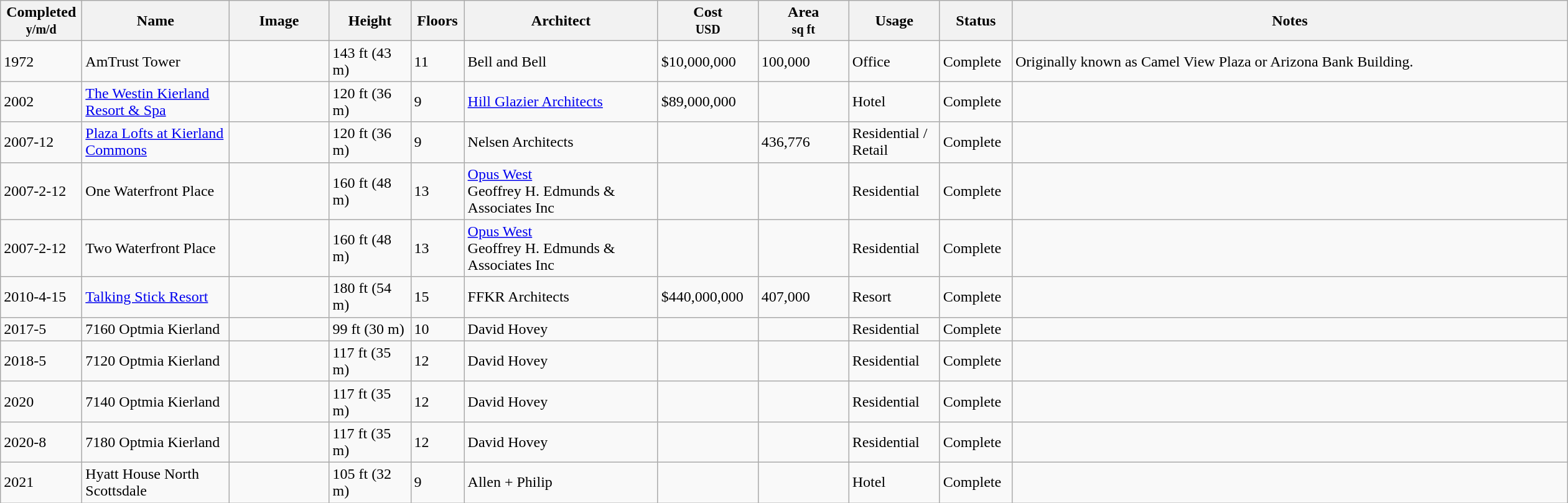<table class="wikitable sortable" style="width:1680px;">
<tr>
<th style="width:80px;">Completed <br><small>y/m/d</small></th>
<th style="width:150px;">Name</th>
<th style="width:100px;" class="unsortable">Image</th>
<th style="width:80px;" data-sort- type="number">Height</th>
<th style="width:50px;" data-sort- type="number">Floors</th>
<th style="width:200px;">Architect</th>
<th style="width:100px;">Cost <br><small>USD</small></th>
<th style="width:90px;">Area <br><small>sq ft</small></th>
<th style="width:90px;">Usage</th>
<th style="width:70px;">Status</th>
<th class="unsortable">Notes</th>
</tr>
<tr>
<td>1972</td>
<td>AmTrust Tower</td>
<td></td>
<td>143 ft (43 m)</td>
<td>11</td>
<td> Bell and Bell</td>
<td>$10,000,000</td>
<td>100,000</td>
<td>Office</td>
<td><span>Complete</span></td>
<td>Originally known as Camel View Plaza or Arizona Bank Building.</td>
</tr>
<tr>
<td>2002</td>
<td><a href='#'>The Westin Kierland Resort & Spa</a></td>
<td></td>
<td>120 ft (36 m)</td>
<td>9</td>
<td> <a href='#'>Hill Glazier Architects</a></td>
<td>$89,000,000</td>
<td></td>
<td>Hotel</td>
<td><span>Complete</span></td>
<td></td>
</tr>
<tr>
<td>2007-12</td>
<td><a href='#'>Plaza Lofts at Kierland Commons</a></td>
<td></td>
<td>120 ft (36 m)</td>
<td>9</td>
<td> Nelsen Architects</td>
<td></td>
<td>436,776</td>
<td>Residential / Retail</td>
<td><span>Complete</span></td>
<td></td>
</tr>
<tr>
<td>2007-2-12</td>
<td>One Waterfront Place</td>
<td></td>
<td>160 ft (48 m)</td>
<td>13</td>
<td> <a href='#'>Opus West</a><br> Geoffrey H. Edmunds & Associates Inc</td>
<td></td>
<td></td>
<td>Residential</td>
<td><span>Complete</span></td>
<td></td>
</tr>
<tr>
<td>2007-2-12</td>
<td>Two Waterfront Place</td>
<td></td>
<td>160 ft (48 m)</td>
<td>13</td>
<td> <a href='#'>Opus West</a><br> Geoffrey H. Edmunds & Associates Inc</td>
<td></td>
<td></td>
<td>Residential</td>
<td><span>Complete</span></td>
<td></td>
</tr>
<tr>
<td>2010-4-15</td>
<td><a href='#'>Talking Stick Resort</a></td>
<td></td>
<td>180 ft (54 m)</td>
<td>15</td>
<td> FFKR Architects</td>
<td>$440,000,000</td>
<td>407,000</td>
<td>Resort</td>
<td><span>Complete</span></td>
<td></td>
</tr>
<tr>
<td>2017-5</td>
<td>7160 Optmia Kierland</td>
<td></td>
<td>99 ft (30 m)</td>
<td>10</td>
<td> David Hovey</td>
<td></td>
<td></td>
<td>Residential</td>
<td><span>Complete</span></td>
<td></td>
</tr>
<tr>
<td>2018-5</td>
<td>7120 Optmia Kierland</td>
<td></td>
<td>117 ft (35 m)</td>
<td>12</td>
<td> David Hovey</td>
<td></td>
<td></td>
<td>Residential</td>
<td><span>Complete</span></td>
<td></td>
</tr>
<tr>
<td>2020</td>
<td>7140 Optmia Kierland</td>
<td></td>
<td>117 ft (35 m)</td>
<td>12</td>
<td> David Hovey</td>
<td></td>
<td></td>
<td>Residential</td>
<td><span>Complete</span></td>
<td></td>
</tr>
<tr>
<td>2020-8</td>
<td>7180 Optmia Kierland</td>
<td></td>
<td>117 ft (35 m)</td>
<td>12</td>
<td> David Hovey</td>
<td></td>
<td></td>
<td>Residential</td>
<td><span>Complete</span></td>
<td></td>
</tr>
<tr>
<td>2021</td>
<td>Hyatt House North Scottsdale</td>
<td></td>
<td>105 ft (32 m)</td>
<td>9</td>
<td> Allen + Philip</td>
<td></td>
<td></td>
<td>Hotel</td>
<td><span>Complete</span></td>
<td></td>
</tr>
</table>
